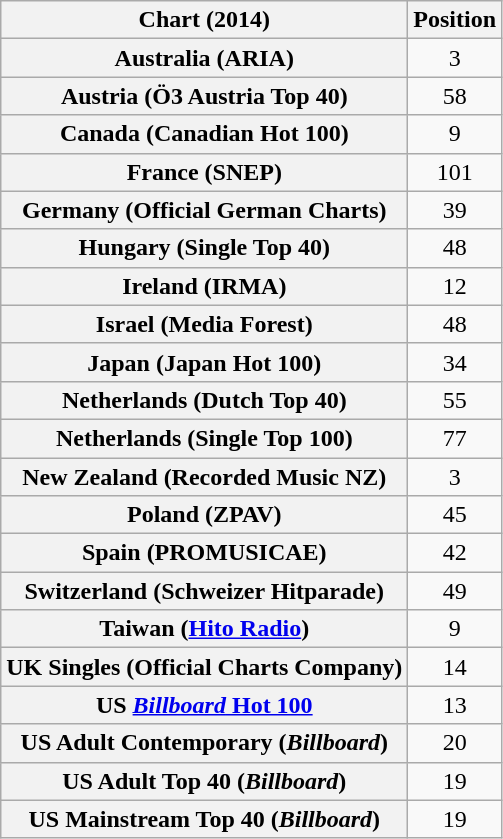<table class="wikitable sortable plainrowheaders" style="text-align:center;">
<tr>
<th>Chart (2014)</th>
<th>Position</th>
</tr>
<tr>
<th scope="row">Australia (ARIA)</th>
<td>3</td>
</tr>
<tr>
<th scope="row">Austria (Ö3 Austria Top 40)</th>
<td>58</td>
</tr>
<tr>
<th scope="row">Canada (Canadian Hot 100)</th>
<td>9</td>
</tr>
<tr>
<th scope="row">France (SNEP)</th>
<td>101</td>
</tr>
<tr>
<th scope="row">Germany (Official German Charts)</th>
<td>39</td>
</tr>
<tr>
<th scope="row">Hungary (Single Top 40)</th>
<td>48</td>
</tr>
<tr>
<th scope="row">Ireland (IRMA)</th>
<td>12</td>
</tr>
<tr>
<th scope="row">Israel (Media Forest)</th>
<td>48</td>
</tr>
<tr>
<th scope="row">Japan (Japan Hot 100)</th>
<td>34</td>
</tr>
<tr>
<th scope="row">Netherlands (Dutch Top 40)</th>
<td>55</td>
</tr>
<tr>
<th scope="row">Netherlands (Single Top 100)</th>
<td>77</td>
</tr>
<tr>
<th scope="row">New Zealand (Recorded Music NZ)</th>
<td>3</td>
</tr>
<tr>
<th scope="row">Poland (ZPAV)</th>
<td>45</td>
</tr>
<tr>
<th scope="row">Spain (PROMUSICAE)</th>
<td>42</td>
</tr>
<tr>
<th scope="row">Switzerland (Schweizer Hitparade)</th>
<td>49</td>
</tr>
<tr>
<th scope="row">Taiwan (<a href='#'>Hito Radio</a>)</th>
<td>9</td>
</tr>
<tr>
<th scope="row">UK Singles (Official Charts Company)</th>
<td>14</td>
</tr>
<tr>
<th scope="row">US <a href='#'><em>Billboard</em> Hot 100</a></th>
<td>13</td>
</tr>
<tr>
<th scope="row">US Adult Contemporary (<em>Billboard</em>)</th>
<td>20</td>
</tr>
<tr>
<th scope="row">US Adult Top 40 (<em>Billboard</em>)</th>
<td>19</td>
</tr>
<tr>
<th scope="row">US Mainstream Top 40 (<em>Billboard</em>)</th>
<td>19</td>
</tr>
</table>
